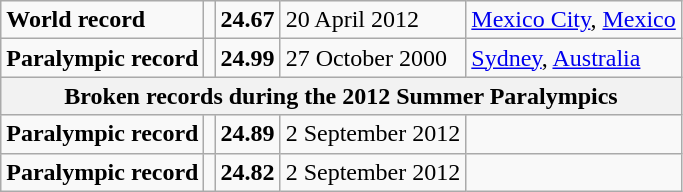<table class="wikitable">
<tr>
<td><strong>World record</strong></td>
<td></td>
<td><strong>24.67</strong></td>
<td>20 April 2012</td>
<td><a href='#'>Mexico City</a>, <a href='#'>Mexico</a></td>
</tr>
<tr>
<td><strong>Paralympic record</strong></td>
<td></td>
<td><strong>24.99</strong></td>
<td>27 October 2000</td>
<td><a href='#'>Sydney</a>, <a href='#'>Australia</a></td>
</tr>
<tr>
<th colspan="5">Broken records during the 2012 Summer Paralympics</th>
</tr>
<tr>
<td><strong>Paralympic record</strong></td>
<td></td>
<td><strong>24.89</strong></td>
<td>2 September 2012</td>
<td></td>
</tr>
<tr>
<td><strong>Paralympic record</strong></td>
<td></td>
<td><strong>24.82</strong></td>
<td>2 September 2012</td>
<td></td>
</tr>
</table>
